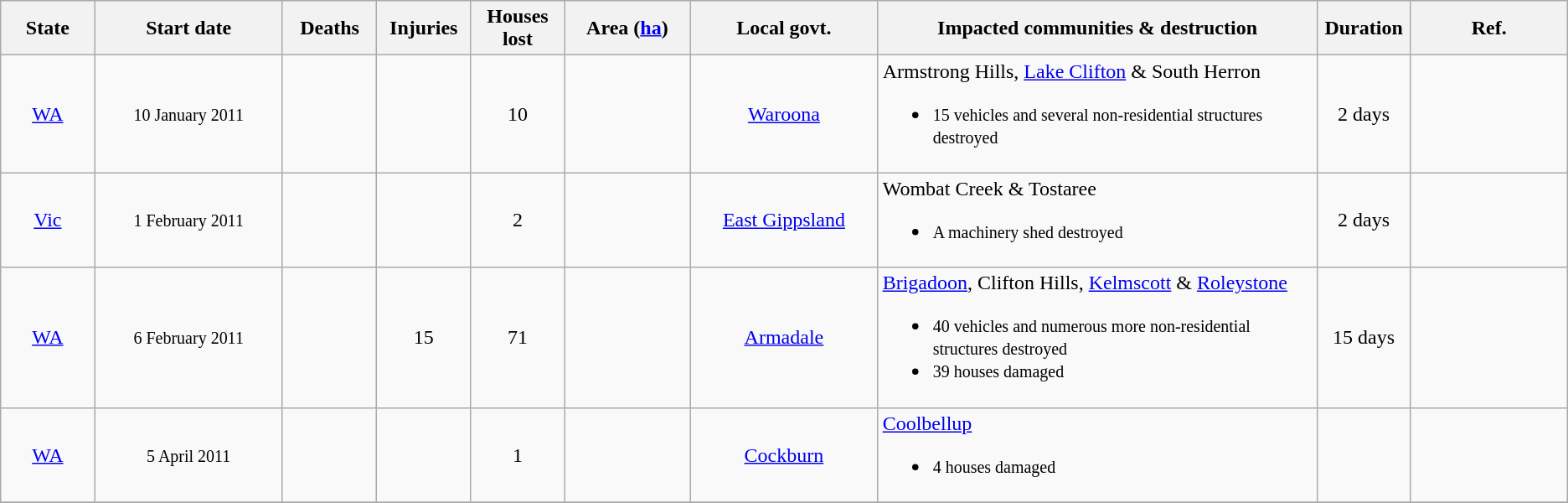<table class="wikitable sortable">
<tr>
<th scope="col" width="6%" align="center">State</th>
<th scope="col" width="12%" align="center">Start date</th>
<th scope="col" width="6%" align="center">Deaths</th>
<th scope="col" width="6%" align="center">Injuries</th>
<th scope="col" width="6%" align="center">Houses lost</th>
<th scope="col" width="8%" align="center">Area (<a href='#'>ha</a>)</th>
<th scope="col" width="12%" align="center">Local govt.</th>
<th scope="col" align="center" class="unsortable">Impacted communities & destruction</th>
<th scope="col" width="6%" align="center" class="unsortable">Duration</th>
<th scope="col" width="10%" align="center" class="unsortable">Ref.</th>
</tr>
<tr>
<td style="text-align:center;"><a href='#'>WA</a></td>
<td style="text-align:center;"><small>10 January 2011</small></td>
<td style="text-align:center;"></td>
<td style="text-align:center;"></td>
<td style="text-align:center;">10</td>
<td style="text-align:center;"></td>
<td style="text-align:center;"><a href='#'>Waroona</a></td>
<td>Armstrong Hills, <a href='#'>Lake Clifton</a> & South Herron<br><ul><li><small>15 vehicles and several non-residential structures destroyed</small></li></ul></td>
<td style="text-align:center;">2 days</td>
<td style="text-align:center;"></td>
</tr>
<tr>
<td style="text-align:center;"><a href='#'>Vic</a></td>
<td style="text-align:center;"><small>1 February 2011</small></td>
<td style="text-align:center;"></td>
<td style="text-align:center;"></td>
<td style="text-align:center;">2</td>
<td style="text-align:center;"></td>
<td style="text-align:center;"><a href='#'>East Gippsland</a></td>
<td>Wombat Creek & Tostaree<br><ul><li><small>A machinery shed destroyed</small></li></ul></td>
<td style="text-align:center;">2 days</td>
<td style="text-align:center;"></td>
</tr>
<tr>
<td style="text-align:center;"><a href='#'>WA</a></td>
<td style="text-align:center;"><small>6 February 2011</small></td>
<td style="text-align:center;"></td>
<td style="text-align:center;">15</td>
<td style="text-align:center;">71</td>
<td style="text-align:center;"></td>
<td style="text-align:center;"><a href='#'>Armadale</a></td>
<td><a href='#'>Brigadoon</a>, Clifton Hills, <a href='#'>Kelmscott</a> & <a href='#'>Roleystone</a><br><ul><li><small>40 vehicles and numerous more non-residential structures destroyed</small></li><li><small>39 houses damaged</small></li></ul></td>
<td style="text-align:center;">15 days</td>
<td style="text-align:center;"></td>
</tr>
<tr>
<td style="text-align:center;"><a href='#'>WA</a></td>
<td style="text-align:center;"><small>5 April 2011</small></td>
<td style="text-align:center;"></td>
<td style="text-align:center;"></td>
<td style="text-align:center;">1</td>
<td style="text-align:center;"></td>
<td style="text-align:center;"><a href='#'>Cockburn</a></td>
<td><a href='#'>Coolbellup</a><br><ul><li><small>4 houses damaged</small></li></ul></td>
<td style="text-align:center;"></td>
<td style="text-align:center;"></td>
</tr>
<tr>
</tr>
</table>
